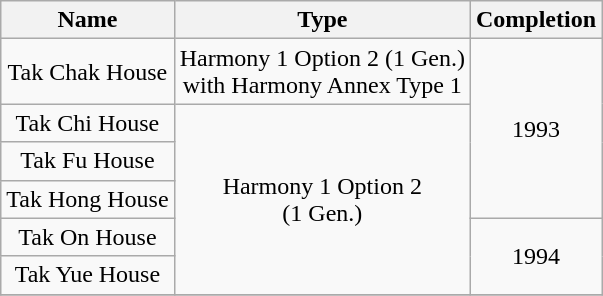<table class="wikitable" style="text-align: center">
<tr>
<th>Name</th>
<th>Type</th>
<th>Completion</th>
</tr>
<tr>
<td>Tak Chak House</td>
<td>Harmony 1 Option 2 (1 Gen.) <br> with Harmony Annex Type 1</td>
<td rowspan="4">1993</td>
</tr>
<tr>
<td>Tak Chi House</td>
<td rowspan="5">Harmony 1 Option 2 <br> (1 Gen.)</td>
</tr>
<tr>
<td>Tak Fu House</td>
</tr>
<tr>
<td>Tak Hong House</td>
</tr>
<tr>
<td>Tak On House</td>
<td rowspan="2">1994</td>
</tr>
<tr>
<td>Tak Yue House</td>
</tr>
<tr>
</tr>
</table>
